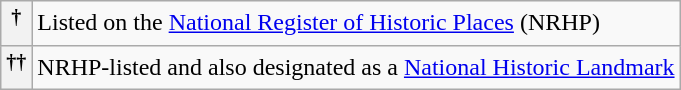<table class="wikitable">
<tr>
<th><sup>†</sup></th>
<td>Listed on the <a href='#'>National Register of Historic Places</a> (NRHP)</td>
</tr>
<tr>
<th><sup>††</sup></th>
<td>NRHP-listed and also designated as a <a href='#'>National Historic Landmark</a></td>
</tr>
</table>
